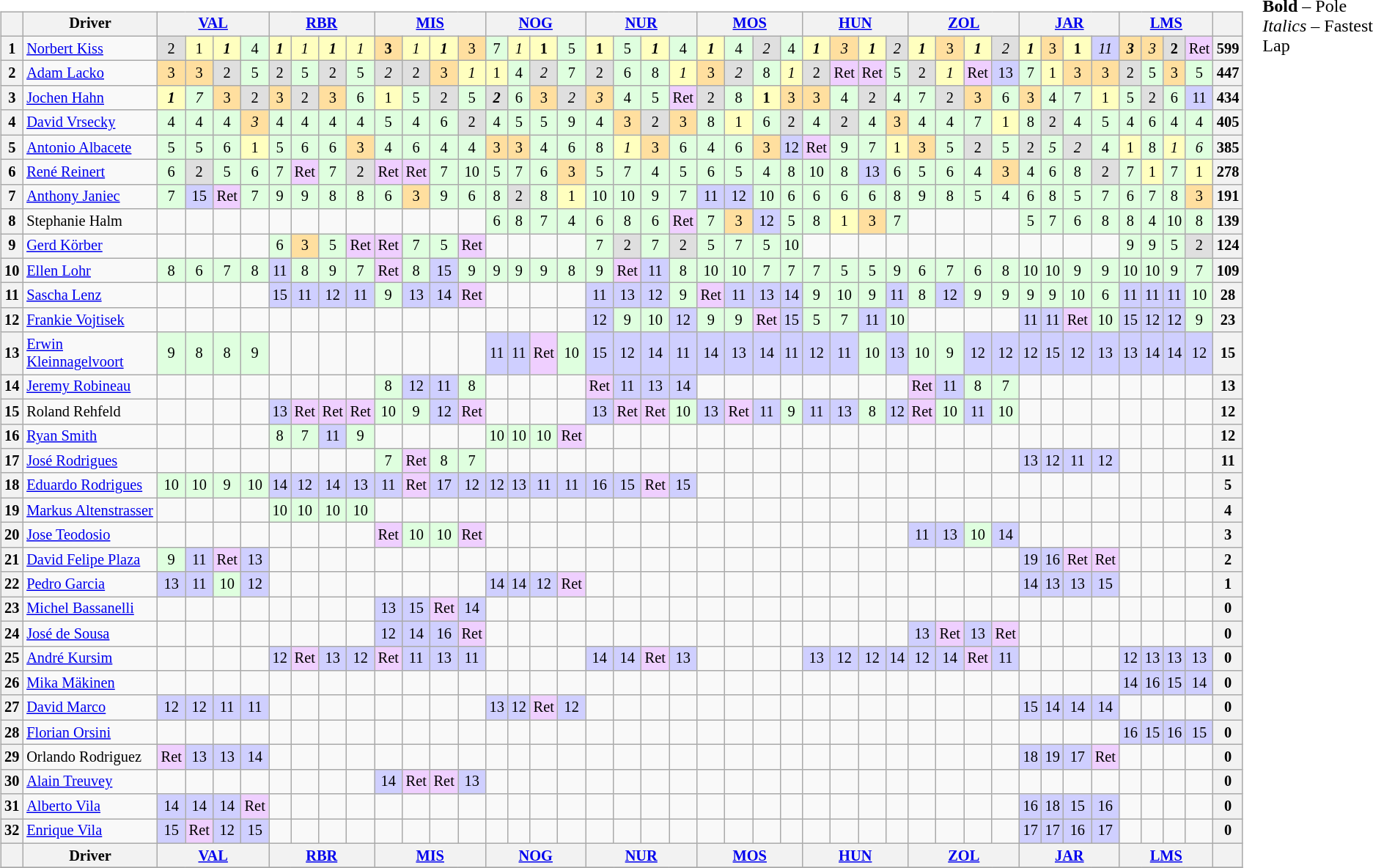<table>
<tr>
<td valign="top"><br><table align=left| class="wikitable" style="font-size: 85%; text-align: center">
<tr valign="top">
<th valign=middle></th>
<th valign=middle>Driver</th>
<th colspan=4><a href='#'>VAL</a><br></th>
<th colspan=4><a href='#'>RBR</a><br></th>
<th colspan=4><a href='#'>MIS</a><br></th>
<th colspan=4><a href='#'>NOG</a><br></th>
<th colspan=4><a href='#'>NUR</a><br></th>
<th colspan=4><a href='#'>MOS</a><br></th>
<th colspan=4><a href='#'>HUN</a><br></th>
<th colspan=4><a href='#'>ZOL</a><br></th>
<th colspan=4><a href='#'>JAR</a><br></th>
<th colspan=4><a href='#'>LMS</a><br></th>
<th valign=middle>  </th>
</tr>
<tr>
<th>1</th>
<td align=left> <a href='#'>Norbert Kiss</a></td>
<td style="background:#dfdfdf;">2</td>
<td style="background:#ffffbf;">1</td>
<td style="background:#ffffbf;"><strong><em>1</em></strong></td>
<td style="background:#dfffdf;">4</td>
<td style="background:#ffffbf;"><strong><em>1</em></strong></td>
<td style="background:#ffffbf;"><em>1</em></td>
<td style="background:#ffffbf;"><strong><em>1</em></strong></td>
<td style="background:#ffffbf;"><em>1</em></td>
<td style="background:#ffdf9f;"><strong>3</strong></td>
<td style="background:#ffffbf;"><em>1</em></td>
<td style="background:#ffffbf;"><strong><em>1</em></strong></td>
<td style="background:#ffdf9f;">3</td>
<td style="background:#dfffdf;">7</td>
<td style="background:#ffffbf;"><em>1</em></td>
<td style="background:#ffffbf;"><strong>1</strong></td>
<td style="background:#dfffdf;">5</td>
<td style="background:#ffffbf;"><strong>1</strong></td>
<td style="background:#dfffdf;">5</td>
<td style="background:#ffffbf;"><strong><em>1</em></strong></td>
<td style="background:#dfffdf;">4</td>
<td style="background:#ffffbf;"><strong><em>1</em></strong></td>
<td style="background:#dfffdf;">4</td>
<td style="background:#dfdfdf;"><em>2</em></td>
<td style="background:#dfffdf;">4</td>
<td style="background:#ffffbf;"><strong><em>1</em></strong></td>
<td style="background:#ffdf9f;"><em>3</em></td>
<td style="background:#ffffbf;"><strong><em>1</em></strong></td>
<td style="background:#dfdfdf;"><em>2</em></td>
<td style="background:#ffffbf;"><strong><em>1</em></strong></td>
<td style="background:#ffdf9f;">3</td>
<td style="background:#ffffbf;"><strong><em>1</em></strong></td>
<td style="background:#dfdfdf;"><em>2</em></td>
<td style="background:#ffffbf;"><strong><em>1</em></strong></td>
<td style="background:#ffdf9f;">3</td>
<td style="background:#ffffbf;"><strong>1</strong></td>
<td style="background:#cfcfff;"><em>11</em></td>
<td style="background:#ffdf9f;"><strong><em>3</em></strong></td>
<td style="background:#ffdf9f;"><em>3</em></td>
<td style="background:#dfdfdf;"><strong>2</strong></td>
<td style="background:#efcfff;">Ret</td>
<th>599</th>
</tr>
<tr>
<th>2</th>
<td align=left> <a href='#'>Adam Lacko</a></td>
<td style="background:#ffdf9f;">3</td>
<td style="background:#ffdf9f;">3</td>
<td style="background:#dfdfdf;">2</td>
<td style="background:#dfffdf;">5</td>
<td style="background:#dfdfdf;">2</td>
<td style="background:#dfffdf;">5</td>
<td style="background:#dfdfdf;">2</td>
<td style="background:#dfffdf;">5</td>
<td style="background:#dfdfdf;"><em>2</em></td>
<td style="background:#dfdfdf;">2</td>
<td style="background:#ffdf9f;">3</td>
<td style="background:#ffffbf;"><em>1</em></td>
<td style="background:#ffffbf;">1</td>
<td style="background:#dfffdf;">4</td>
<td style="background:#dfdfdf;"><em>2</em></td>
<td style="background:#dfffdf;">7</td>
<td style="background:#dfdfdf;">2</td>
<td style="background:#dfffdf;">6</td>
<td style="background:#dfffdf;">8</td>
<td style="background:#ffffbf;"><em>1</em></td>
<td style="background:#ffdf9f;">3</td>
<td style="background:#dfdfdf;"><em>2</em></td>
<td style="background:#dfffdf;">8</td>
<td style="background:#ffffbf;"><em>1</em></td>
<td style="background:#dfdfdf;">2</td>
<td style="background:#efcfff;">Ret</td>
<td style="background:#efcfff;">Ret</td>
<td style="background:#dfffdf;">5</td>
<td style="background:#dfdfdf;">2</td>
<td style="background:#ffffbf;"><em>1</em></td>
<td style="background:#efcfff;">Ret</td>
<td style="background:#cfcfff;">13</td>
<td style="background:#dfffdf;">7</td>
<td style="background:#ffffbf;">1</td>
<td style="background:#ffdf9f;">3</td>
<td style="background:#ffdf9f;">3</td>
<td style="background:#dfdfdf;">2</td>
<td style="background:#dfffdf;">5</td>
<td style="background:#ffdf9f;">3</td>
<td style="background:#dfffdf;">5</td>
<th>447</th>
</tr>
<tr>
<th>3</th>
<td align=left> <a href='#'>Jochen Hahn</a></td>
<td style="background:#ffffbf;"><strong><em>1</em></strong></td>
<td style="background:#dfffdf;"><em>7</em></td>
<td style="background:#ffdf9f;">3</td>
<td style="background:#dfdfdf;">2</td>
<td style="background:#ffdf9f;">3</td>
<td style="background:#dfdfdf;">2</td>
<td style="background:#ffdf9f;">3</td>
<td style="background:#dfffdf;">6</td>
<td style="background:#ffffbf;">1</td>
<td style="background:#dfffdf;">5</td>
<td style="background:#dfdfdf;">2</td>
<td style="background:#dfffdf;">5</td>
<td style="background:#dfdfdf;"><strong><em>2</em></strong></td>
<td style="background:#dfffdf;">6</td>
<td style="background:#ffdf9f;">3</td>
<td style="background:#dfdfdf;"><em>2</em></td>
<td style="background:#ffdf9f;"><em>3</em></td>
<td style="background:#dfffdf;">4</td>
<td style="background:#dfffdf;">5</td>
<td style="background:#efcfff;">Ret</td>
<td style="background:#dfdfdf;">2</td>
<td style="background:#dfffdf;">8</td>
<td style="background:#ffffbf;"><strong>1</strong></td>
<td style="background:#ffdf9f;">3</td>
<td style="background:#ffdf9f;">3</td>
<td style="background:#dfffdf;">4</td>
<td style="background:#dfdfdf;">2</td>
<td style="background:#dfffdf;">4</td>
<td style="background:#dfffdf;">7</td>
<td style="background:#dfdfdf;">2</td>
<td style="background:#ffdf9f;">3</td>
<td style="background:#dfffdf;">6</td>
<td style="background:#ffdf9f;">3</td>
<td style="background:#dfffdf;">4</td>
<td style="background:#dfffdf;">7</td>
<td style="background:#ffffbf;">1</td>
<td style="background:#dfffdf;">5</td>
<td style="background:#dfdfdf;">2</td>
<td style="background:#dfffdf;">6</td>
<td style="background:#cfcfff;">11</td>
<th>434</th>
</tr>
<tr>
<th>4</th>
<td align=left> <a href='#'>David Vrsecky</a></td>
<td style="background:#dfffdf;">4</td>
<td style="background:#dfffdf;">4</td>
<td style="background:#dfffdf;">4</td>
<td style="background:#ffdf9f;"><em>3</em></td>
<td style="background:#dfffdf;">4</td>
<td style="background:#dfffdf;">4</td>
<td style="background:#dfffdf;">4</td>
<td style="background:#dfffdf;">4</td>
<td style="background:#dfffdf;">5</td>
<td style="background:#dfffdf;">4</td>
<td style="background:#dfffdf;">6</td>
<td style="background:#dfdfdf;">2</td>
<td style="background:#dfffdf;">4</td>
<td style="background:#dfffdf;">5</td>
<td style="background:#dfffdf;">5</td>
<td style="background:#dfffdf;">9</td>
<td style="background:#dfffdf;">4</td>
<td style="background:#ffdf9f;">3</td>
<td style="background:#dfdfdf;">2</td>
<td style="background:#ffdf9f;">3</td>
<td style="background:#dfffdf;">8</td>
<td style="background:#ffffbf;">1</td>
<td style="background:#dfffdf;">6</td>
<td style="background:#dfdfdf;">2</td>
<td style="background:#dfffdf;">4</td>
<td style="background:#dfdfdf;">2</td>
<td style="background:#dfffdf;">4</td>
<td style="background:#ffdf9f;">3</td>
<td style="background:#dfffdf;">4</td>
<td style="background:#dfffdf;">4</td>
<td style="background:#dfffdf;">7</td>
<td style="background:#ffffbf;">1</td>
<td style="background:#dfffdf;">8</td>
<td style="background:#dfdfdf;">2</td>
<td style="background:#dfffdf;">4</td>
<td style="background:#dfffdf;">5</td>
<td style="background:#dfffdf;">4</td>
<td style="background:#dfffdf;">6</td>
<td style="background:#dfffdf;">4</td>
<td style="background:#dfffdf;">4</td>
<th>405</th>
</tr>
<tr>
<th>5</th>
<td align=left> <a href='#'>Antonio Albacete</a></td>
<td style="background:#dfffdf;">5</td>
<td style="background:#dfffdf;">5</td>
<td style="background:#dfffdf;">6</td>
<td style="background:#ffffbf;">1</td>
<td style="background:#dfffdf;">5</td>
<td style="background:#dfffdf;">6</td>
<td style="background:#dfffdf;">6</td>
<td style="background:#ffdf9f;">3</td>
<td style="background:#dfffdf;">4</td>
<td style="background:#dfffdf;">6</td>
<td style="background:#dfffdf;">4</td>
<td style="background:#dfffdf;">4</td>
<td style="background:#ffdf9f;">3</td>
<td style="background:#ffdf9f;">3</td>
<td style="background:#dfffdf;">4</td>
<td style="background:#dfffdf;">6</td>
<td style="background:#dfffdf;">8</td>
<td style="background:#ffffbf;"><em>1</em></td>
<td style="background:#ffdf9f;">3</td>
<td style="background:#dfffdf;">6</td>
<td style="background:#dfffdf;">4</td>
<td style="background:#dfffdf;">6</td>
<td style="background:#ffdf9f;">3</td>
<td style="background:#cfcfff;">12</td>
<td style="background:#efcfff;">Ret</td>
<td style="background:#dfffdf;">9</td>
<td style="background:#dfffdf;">7</td>
<td style="background:#ffffbf;">1</td>
<td style="background:#ffdf9f;">3</td>
<td style="background:#dfffdf;">5</td>
<td style="background:#dfdfdf;">2</td>
<td style="background:#dfffdf;">5</td>
<td style="background:#dfdfdf;">2</td>
<td style="background:#dfffdf;"><em>5</em></td>
<td style="background:#dfdfdf;"><em>2</em></td>
<td style="background:#dfffdf;">4</td>
<td style="background:#ffffbf;">1</td>
<td style="background:#dfffdf;">8</td>
<td style="background:#ffffbf;"><em>1</em></td>
<td style="background:#dfffdf;"><em>6</em></td>
<th>385</th>
</tr>
<tr>
<th>6</th>
<td align=left> <a href='#'>René Reinert</a></td>
<td style="background:#dfffdf;">6</td>
<td style="background:#dfdfdf;">2</td>
<td style="background:#dfffdf;">5</td>
<td style="background:#dfffdf;">6</td>
<td style="background:#dfffdf;">7</td>
<td style="background:#efcfff;">Ret</td>
<td style="background:#dfffdf;">7</td>
<td style="background:#dfdfdf;">2</td>
<td style="background:#efcfff;">Ret</td>
<td style="background:#efcfff;">Ret</td>
<td style="background:#dfffdf;">7</td>
<td style="background:#dfffdf;">10</td>
<td style="background:#dfffdf;">5</td>
<td style="background:#dfffdf;">7</td>
<td style="background:#dfffdf;">6</td>
<td style="background:#ffdf9f;">3</td>
<td style="background:#dfffdf;">5</td>
<td style="background:#dfffdf;">7</td>
<td style="background:#dfffdf;">4</td>
<td style="background:#dfffdf;">5</td>
<td style="background:#dfffdf;">6</td>
<td style="background:#dfffdf;">5</td>
<td style="background:#dfffdf;">4</td>
<td style="background:#dfffdf;">8</td>
<td style="background:#dfffdf;">10</td>
<td style="background:#dfffdf;">8</td>
<td style="background:#cfcfff;">13</td>
<td style="background:#dfffdf;">6</td>
<td style="background:#dfffdf;">5</td>
<td style="background:#dfffdf;">6</td>
<td style="background:#dfffdf;">4</td>
<td style="background:#ffdf9f;">3</td>
<td style="background:#dfffdf;">4</td>
<td style="background:#dfffdf;">6</td>
<td style="background:#dfffdf;">8</td>
<td style="background:#dfdfdf;">2</td>
<td style="background:#dfffdf;">7</td>
<td style="background:#ffffbf;">1</td>
<td style="background:#dfffdf;">7</td>
<td style="background:#ffffbf;">1</td>
<th>278</th>
</tr>
<tr>
<th>7</th>
<td align=left> <a href='#'>Anthony Janiec</a></td>
<td style="background:#dfffdf;">7</td>
<td style="background:#cfcfff;">15</td>
<td style="background:#efcfff;">Ret</td>
<td style="background:#dfffdf;">7</td>
<td style="background:#dfffdf;">9</td>
<td style="background:#dfffdf;">9</td>
<td style="background:#dfffdf;">8</td>
<td style="background:#dfffdf;">8</td>
<td style="background:#dfffdf;">6</td>
<td style="background:#ffdf9f;">3</td>
<td style="background:#dfffdf;">9</td>
<td style="background:#dfffdf;">6</td>
<td style="background:#dfffdf;">8</td>
<td style="background:#dfdfdf;">2</td>
<td style="background:#dfffdf;">8</td>
<td style="background:#ffffbf;">1</td>
<td style="background:#dfffdf;">10</td>
<td style="background:#dfffdf;">10</td>
<td style="background:#dfffdf;">9</td>
<td style="background:#dfffdf;">7</td>
<td style="background:#cfcfff;">11</td>
<td style="background:#cfcfff;">12</td>
<td style="background:#dfffdf;">10</td>
<td style="background:#dfffdf;">6</td>
<td style="background:#dfffdf;">6</td>
<td style="background:#dfffdf;">6</td>
<td style="background:#dfffdf;">6</td>
<td style="background:#dfffdf;">8</td>
<td style="background:#dfffdf;">9</td>
<td style="background:#dfffdf;">8</td>
<td style="background:#dfffdf;">5</td>
<td style="background:#dfffdf;">4</td>
<td style="background:#dfffdf;">6</td>
<td style="background:#dfffdf;">8</td>
<td style="background:#dfffdf;">5</td>
<td style="background:#dfffdf;">7</td>
<td style="background:#dfffdf;">6</td>
<td style="background:#dfffdf;">7</td>
<td style="background:#dfffdf;">8</td>
<td style="background:#ffdf9f;">3</td>
<th>191</th>
</tr>
<tr>
<th>8</th>
<td align=left> Stephanie Halm</td>
<td></td>
<td></td>
<td></td>
<td></td>
<td></td>
<td></td>
<td></td>
<td></td>
<td></td>
<td></td>
<td></td>
<td></td>
<td style="background:#dfffdf;">6</td>
<td style="background:#dfffdf;">8</td>
<td style="background:#dfffdf;">7</td>
<td style="background:#dfffdf;">4</td>
<td style="background:#dfffdf;">6</td>
<td style="background:#dfffdf;">8</td>
<td style="background:#dfffdf;">6</td>
<td style="background:#efcfff;">Ret</td>
<td style="background:#dfffdf;">7</td>
<td style="background:#ffdf9f;">3</td>
<td style="background:#cfcfff;">12</td>
<td style="background:#dfffdf;">5</td>
<td style="background:#dfffdf;">8</td>
<td style="background:#ffffbf;">1</td>
<td style="background:#ffdf9f;">3</td>
<td style="background:#dfffdf;">7</td>
<td></td>
<td></td>
<td></td>
<td></td>
<td style="background:#dfffdf;">5</td>
<td style="background:#dfffdf;">7</td>
<td style="background:#dfffdf;">6</td>
<td style="background:#dfffdf;">8</td>
<td style="background:#dfffdf;">8</td>
<td style="background:#dfffdf;">4</td>
<td style="background:#dfffdf;">10</td>
<td style="background:#dfffdf;">8</td>
<th>139</th>
</tr>
<tr>
<th>9</th>
<td align=left> <a href='#'>Gerd Körber</a></td>
<td></td>
<td></td>
<td></td>
<td></td>
<td style="background:#dfffdf;">6</td>
<td style="background:#ffdf9f;">3</td>
<td style="background:#dfffdf;">5</td>
<td style="background:#efcfff;">Ret</td>
<td style="background:#efcfff;">Ret</td>
<td style="background:#dfffdf;">7</td>
<td style="background:#dfffdf;">5</td>
<td style="background:#efcfff;">Ret</td>
<td></td>
<td></td>
<td></td>
<td></td>
<td style="background:#dfffdf;">7</td>
<td style="background:#dfdfdf;">2</td>
<td style="background:#dfffdf;">7</td>
<td style="background:#dfdfdf;">2</td>
<td style="background:#dfffdf;">5</td>
<td style="background:#dfffdf;">7</td>
<td style="background:#dfffdf;">5</td>
<td style="background:#dfffdf;">10</td>
<td></td>
<td></td>
<td></td>
<td></td>
<td></td>
<td></td>
<td></td>
<td></td>
<td></td>
<td></td>
<td></td>
<td></td>
<td style="background:#dfffdf;">9</td>
<td style="background:#dfffdf;">9</td>
<td style="background:#dfffdf;">5</td>
<td style="background:#dfdfdf;">2</td>
<th>124</th>
</tr>
<tr>
<th>10</th>
<td align=left> <a href='#'>Ellen Lohr</a></td>
<td style="background:#dfffdf;">8</td>
<td style="background:#dfffdf;">6</td>
<td style="background:#dfffdf;">7</td>
<td style="background:#dfffdf;">8</td>
<td style="background:#cfcfff;">11</td>
<td style="background:#dfffdf;">8</td>
<td style="background:#dfffdf;">9</td>
<td style="background:#dfffdf;">7</td>
<td style="background:#efcfff;">Ret</td>
<td style="background:#dfffdf;">8</td>
<td style="background:#cfcfff;">15</td>
<td style="background:#dfffdf;">9</td>
<td style="background:#dfffdf;">9</td>
<td style="background:#dfffdf;">9</td>
<td style="background:#dfffdf;">9</td>
<td style="background:#dfffdf;">8</td>
<td style="background:#dfffdf;">9</td>
<td style="background:#efcfff;">Ret</td>
<td style="background:#cfcfff;">11</td>
<td style="background:#dfffdf;">8</td>
<td style="background:#dfffdf;">10</td>
<td style="background:#dfffdf;">10</td>
<td style="background:#dfffdf;">7</td>
<td style="background:#dfffdf;">7</td>
<td style="background:#dfffdf;">7</td>
<td style="background:#dfffdf;">5</td>
<td style="background:#dfffdf;">5</td>
<td style="background:#dfffdf;">9</td>
<td style="background:#dfffdf;">6</td>
<td style="background:#dfffdf;">7</td>
<td style="background:#dfffdf;">6</td>
<td style="background:#dfffdf;">8</td>
<td style="background:#dfffdf;">10</td>
<td style="background:#dfffdf;">10</td>
<td style="background:#dfffdf;">9</td>
<td style="background:#dfffdf;">9</td>
<td style="background:#dfffdf;">10</td>
<td style="background:#dfffdf;">10</td>
<td style="background:#dfffdf;">9</td>
<td style="background:#dfffdf;">7</td>
<th>109</th>
</tr>
<tr>
<th>11</th>
<td align=left> <a href='#'>Sascha Lenz</a></td>
<td></td>
<td></td>
<td></td>
<td></td>
<td style="background:#cfcfff;">15</td>
<td style="background:#cfcfff;">11</td>
<td style="background:#cfcfff;">12</td>
<td style="background:#cfcfff;">11</td>
<td style="background:#dfffdf;">9</td>
<td style="background:#cfcfff;">13</td>
<td style="background:#cfcfff;">14</td>
<td style="background:#efcfff;">Ret</td>
<td></td>
<td></td>
<td></td>
<td></td>
<td style="background:#cfcfff;">11</td>
<td style="background:#cfcfff;">13</td>
<td style="background:#cfcfff;">12</td>
<td style="background:#dfffdf;">9</td>
<td style="background:#efcfff;">Ret</td>
<td style="background:#cfcfff;">11</td>
<td style="background:#cfcfff;">13</td>
<td style="background:#cfcfff;">14</td>
<td style="background:#dfffdf;">9</td>
<td style="background:#dfffdf;">10</td>
<td style="background:#dfffdf;">9</td>
<td style="background:#cfcfff;">11</td>
<td style="background:#dfffdf;">8</td>
<td style="background:#cfcfff;">12</td>
<td style="background:#dfffdf;">9</td>
<td style="background:#dfffdf;">9</td>
<td style="background:#dfffdf;">9</td>
<td style="background:#dfffdf;">9</td>
<td style="background:#dfffdf;">10</td>
<td style="background:#dfffdf;">6</td>
<td style="background:#cfcfff;">11</td>
<td style="background:#cfcfff;">11</td>
<td style="background:#cfcfff;">11</td>
<td style="background:#dfffdf;">10</td>
<th>28</th>
</tr>
<tr>
<th>12</th>
<td align=left> <a href='#'>Frankie Vojtisek</a></td>
<td></td>
<td></td>
<td></td>
<td></td>
<td></td>
<td></td>
<td></td>
<td></td>
<td></td>
<td></td>
<td></td>
<td></td>
<td></td>
<td></td>
<td></td>
<td></td>
<td style="background:#cfcfff;">12</td>
<td style="background:#dfffdf;">9</td>
<td style="background:#dfffdf;">10</td>
<td style="background:#cfcfff;">12</td>
<td style="background:#dfffdf;">9</td>
<td style="background:#dfffdf;">9</td>
<td style="background:#efcfff;">Ret</td>
<td style="background:#cfcfff;">15</td>
<td style="background:#dfffdf;">5</td>
<td style="background:#dfffdf;">7</td>
<td style="background:#cfcfff;">11</td>
<td style="background:#dfffdf;">10</td>
<td></td>
<td></td>
<td></td>
<td></td>
<td style="background:#cfcfff;">11</td>
<td style="background:#cfcfff;">11</td>
<td style="background:#efcfff;">Ret</td>
<td style="background:#dfffdf;">10</td>
<td style="background:#cfcfff;">15</td>
<td style="background:#cfcfff;">12</td>
<td style="background:#cfcfff;">12</td>
<td style="background:#dfffdf;">9</td>
<th>23</th>
</tr>
<tr>
<th>13</th>
<td align=left> <a href='#'>Erwin Kleinnagelvoort</a></td>
<td style="background:#dfffdf;">9</td>
<td style="background:#dfffdf;">8</td>
<td style="background:#dfffdf;">8</td>
<td style="background:#dfffdf;">9</td>
<td></td>
<td></td>
<td></td>
<td></td>
<td></td>
<td></td>
<td></td>
<td></td>
<td style="background:#cfcfff;">11</td>
<td style="background:#cfcfff;">11</td>
<td style="background:#efcfff;">Ret</td>
<td style="background:#dfffdf;">10</td>
<td style="background:#cfcfff;">15</td>
<td style="background:#cfcfff;">12</td>
<td style="background:#cfcfff;">14</td>
<td style="background:#cfcfff;">11</td>
<td style="background:#cfcfff;">14</td>
<td style="background:#cfcfff;">13</td>
<td style="background:#cfcfff;">14</td>
<td style="background:#cfcfff;">11</td>
<td style="background:#cfcfff;">12</td>
<td style="background:#cfcfff;">11</td>
<td style="background:#dfffdf;">10</td>
<td style="background:#cfcfff;">13</td>
<td style="background:#dfffdf;">10</td>
<td style="background:#dfffdf;">9</td>
<td style="background:#cfcfff;">12</td>
<td style="background:#cfcfff;">12</td>
<td style="background:#cfcfff;">12</td>
<td style="background:#cfcfff;">15</td>
<td style="background:#cfcfff;">12</td>
<td style="background:#cfcfff;">13</td>
<td style="background:#cfcfff;">13</td>
<td style="background:#cfcfff;">14</td>
<td style="background:#cfcfff;">14</td>
<td style="background:#cfcfff;">12</td>
<th>15</th>
</tr>
<tr>
<th>14</th>
<td align=left> <a href='#'>Jeremy Robineau</a></td>
<td></td>
<td></td>
<td></td>
<td></td>
<td></td>
<td></td>
<td></td>
<td></td>
<td style="background:#dfffdf;">8</td>
<td style="background:#cfcfff;">12</td>
<td style="background:#cfcfff;">11</td>
<td style="background:#dfffdf;">8</td>
<td></td>
<td></td>
<td></td>
<td></td>
<td style="background:#efcfff;">Ret</td>
<td style="background:#cfcfff;">11</td>
<td style="background:#cfcfff;">13</td>
<td style="background:#cfcfff;">14</td>
<td></td>
<td></td>
<td></td>
<td></td>
<td></td>
<td></td>
<td></td>
<td></td>
<td style="background:#efcfff;">Ret</td>
<td style="background:#cfcfff;">11</td>
<td style="background:#dfffdf;">8</td>
<td style="background:#dfffdf;">7</td>
<td></td>
<td></td>
<td></td>
<td></td>
<td></td>
<td></td>
<td></td>
<td></td>
<th>13</th>
</tr>
<tr>
<th>15</th>
<td align=left> Roland Rehfeld</td>
<td></td>
<td></td>
<td></td>
<td></td>
<td style="background:#cfcfff;">13</td>
<td style="background:#efcfff;">Ret</td>
<td style="background:#efcfff;">Ret</td>
<td style="background:#efcfff;">Ret</td>
<td style="background:#dfffdf;">10</td>
<td style="background:#dfffdf;">9</td>
<td style="background:#cfcfff;">12</td>
<td style="background:#efcfff;">Ret</td>
<td></td>
<td></td>
<td></td>
<td></td>
<td style="background:#cfcfff;">13</td>
<td style="background:#efcfff;">Ret</td>
<td style="background:#efcfff;">Ret</td>
<td style="background:#dfffdf;">10</td>
<td style="background:#cfcfff;">13</td>
<td style="background:#efcfff;">Ret</td>
<td style="background:#cfcfff;">11</td>
<td style="background:#dfffdf;">9</td>
<td style="background:#cfcfff;">11</td>
<td style="background:#cfcfff;">13</td>
<td style="background:#dfffdf;">8</td>
<td style="background:#cfcfff;">12</td>
<td style="background:#efcfff;">Ret</td>
<td style="background:#dfffdf;">10</td>
<td style="background:#cfcfff;">11</td>
<td style="background:#dfffdf;">10</td>
<td></td>
<td></td>
<td></td>
<td></td>
<td></td>
<td></td>
<td></td>
<td></td>
<th>12</th>
</tr>
<tr>
<th>16</th>
<td align=left> <a href='#'>Ryan Smith</a></td>
<td></td>
<td></td>
<td></td>
<td></td>
<td style="background:#dfffdf;">8</td>
<td style="background:#dfffdf;">7</td>
<td style="background:#cfcfff;">11</td>
<td style="background:#dfffdf;">9</td>
<td></td>
<td></td>
<td></td>
<td></td>
<td style="background:#dfffdf;">10</td>
<td style="background:#dfffdf;">10</td>
<td style="background:#dfffdf;">10</td>
<td style="background:#efcfff;">Ret</td>
<td></td>
<td></td>
<td></td>
<td></td>
<td></td>
<td></td>
<td></td>
<td></td>
<td></td>
<td></td>
<td></td>
<td></td>
<td></td>
<td></td>
<td></td>
<td></td>
<td></td>
<td></td>
<td></td>
<td></td>
<td></td>
<td></td>
<td></td>
<td></td>
<th>12</th>
</tr>
<tr>
<th>17</th>
<td align=left> <a href='#'>José Rodrigues</a></td>
<td></td>
<td></td>
<td></td>
<td></td>
<td></td>
<td></td>
<td></td>
<td></td>
<td style="background:#dfffdf;">7</td>
<td style="background:#efcfff;">Ret</td>
<td style="background:#dfffdf;">8</td>
<td style="background:#dfffdf;">7</td>
<td></td>
<td></td>
<td></td>
<td></td>
<td></td>
<td></td>
<td></td>
<td></td>
<td></td>
<td></td>
<td></td>
<td></td>
<td></td>
<td></td>
<td></td>
<td></td>
<td></td>
<td></td>
<td></td>
<td></td>
<td style="background:#cfcfff;">13</td>
<td style="background:#cfcfff;">12</td>
<td style="background:#cfcfff;">11</td>
<td style="background:#cfcfff;">12</td>
<td></td>
<td></td>
<td></td>
<td></td>
<th>11</th>
</tr>
<tr>
<th>18</th>
<td align=left> <a href='#'>Eduardo Rodrigues</a></td>
<td style="background:#dfffdf;">10</td>
<td style="background:#dfffdf;">10</td>
<td style="background:#dfffdf;">9</td>
<td style="background:#dfffdf;">10</td>
<td style="background:#cfcfff;">14</td>
<td style="background:#cfcfff;">12</td>
<td style="background:#cfcfff;">14</td>
<td style="background:#cfcfff;">13</td>
<td style="background:#cfcfff;">11</td>
<td style="background:#efcfff;">Ret</td>
<td style="background:#cfcfff;">17</td>
<td style="background:#cfcfff;">12</td>
<td style="background:#cfcfff;">12</td>
<td style="background:#cfcfff;">13</td>
<td style="background:#cfcfff;">11</td>
<td style="background:#cfcfff;">11</td>
<td style="background:#cfcfff;">16</td>
<td style="background:#cfcfff;">15</td>
<td style="background:#efcfff;">Ret</td>
<td style="background:#cfcfff;">15</td>
<td></td>
<td></td>
<td></td>
<td></td>
<td></td>
<td></td>
<td></td>
<td></td>
<td></td>
<td></td>
<td></td>
<td></td>
<td></td>
<td></td>
<td></td>
<td></td>
<td></td>
<td></td>
<td></td>
<td></td>
<th>5</th>
</tr>
<tr>
<th>19</th>
<td align=left> <a href='#'>Markus Altenstrasser</a></td>
<td></td>
<td></td>
<td></td>
<td></td>
<td style="background:#dfffdf;">10</td>
<td style="background:#dfffdf;">10</td>
<td style="background:#dfffdf;">10</td>
<td style="background:#dfffdf;">10</td>
<td></td>
<td></td>
<td></td>
<td></td>
<td></td>
<td></td>
<td></td>
<td></td>
<td></td>
<td></td>
<td></td>
<td></td>
<td></td>
<td></td>
<td></td>
<td></td>
<td></td>
<td></td>
<td></td>
<td></td>
<td></td>
<td></td>
<td></td>
<td></td>
<td></td>
<td></td>
<td></td>
<td></td>
<td></td>
<td></td>
<td></td>
<td></td>
<th>4</th>
</tr>
<tr>
<th>20</th>
<td align=left> <a href='#'>Jose Teodosio</a></td>
<td></td>
<td></td>
<td></td>
<td></td>
<td></td>
<td></td>
<td></td>
<td></td>
<td style="background:#efcfff;">Ret</td>
<td style="background:#dfffdf;">10</td>
<td style="background:#dfffdf;">10</td>
<td style="background:#efcfff;">Ret</td>
<td></td>
<td></td>
<td></td>
<td></td>
<td></td>
<td></td>
<td></td>
<td></td>
<td></td>
<td></td>
<td></td>
<td></td>
<td></td>
<td></td>
<td></td>
<td></td>
<td style="background:#cfcfff;">11</td>
<td style="background:#cfcfff;">13</td>
<td style="background:#dfffdf;">10</td>
<td style="background:#cfcfff;">14</td>
<td></td>
<td></td>
<td></td>
<td></td>
<td></td>
<td></td>
<td></td>
<td></td>
<th>3</th>
</tr>
<tr>
<th>21</th>
<td align=left> <a href='#'>David Felipe Plaza</a></td>
<td style="background:#dfffdf;">9</td>
<td style="background:#cfcfff;">11</td>
<td style="background:#efcfff;">Ret</td>
<td style="background:#cfcfff;">13</td>
<td></td>
<td></td>
<td></td>
<td></td>
<td></td>
<td></td>
<td></td>
<td></td>
<td></td>
<td></td>
<td></td>
<td></td>
<td></td>
<td></td>
<td></td>
<td></td>
<td></td>
<td></td>
<td></td>
<td></td>
<td></td>
<td></td>
<td></td>
<td></td>
<td></td>
<td></td>
<td></td>
<td></td>
<td style="background:#cfcfff;">19</td>
<td style="background:#cfcfff;">16</td>
<td style="background:#efcfff;">Ret</td>
<td style="background:#efcfff;">Ret</td>
<td></td>
<td></td>
<td></td>
<td></td>
<th>2</th>
</tr>
<tr>
<th>22</th>
<td align=left> <a href='#'>Pedro Garcia</a></td>
<td style="background:#cfcfff;">13</td>
<td style="background:#cfcfff;">11</td>
<td style="background:#dfffdf;">10</td>
<td style="background:#cfcfff;">12</td>
<td></td>
<td></td>
<td></td>
<td></td>
<td></td>
<td></td>
<td></td>
<td></td>
<td style="background:#cfcfff;">14</td>
<td style="background:#cfcfff;">14</td>
<td style="background:#cfcfff;">12</td>
<td style="background:#efcfff;">Ret</td>
<td></td>
<td></td>
<td></td>
<td></td>
<td></td>
<td></td>
<td></td>
<td></td>
<td></td>
<td></td>
<td></td>
<td></td>
<td></td>
<td></td>
<td></td>
<td></td>
<td style="background:#cfcfff;">14</td>
<td style="background:#cfcfff;">13</td>
<td style="background:#cfcfff;">13</td>
<td style="background:#cfcfff;">15</td>
<td></td>
<td></td>
<td></td>
<td></td>
<th>1</th>
</tr>
<tr>
<th>23</th>
<td align=left> <a href='#'>Michel Bassanelli</a></td>
<td></td>
<td></td>
<td></td>
<td></td>
<td></td>
<td></td>
<td></td>
<td></td>
<td style="background:#cfcfff;">13</td>
<td style="background:#cfcfff;">15</td>
<td style="background:#efcfff;">Ret</td>
<td style="background:#cfcfff;">14</td>
<td></td>
<td></td>
<td></td>
<td></td>
<td></td>
<td></td>
<td></td>
<td></td>
<td></td>
<td></td>
<td></td>
<td></td>
<td></td>
<td></td>
<td></td>
<td></td>
<td></td>
<td></td>
<td></td>
<td></td>
<td></td>
<td></td>
<td></td>
<td></td>
<td></td>
<td></td>
<td></td>
<td></td>
<th>0</th>
</tr>
<tr>
<th>24</th>
<td align=left> <a href='#'>José de Sousa</a></td>
<td></td>
<td></td>
<td></td>
<td></td>
<td></td>
<td></td>
<td></td>
<td></td>
<td style="background:#cfcfff;">12</td>
<td style="background:#cfcfff;">14</td>
<td style="background:#cfcfff;">16</td>
<td style="background:#efcfff;">Ret</td>
<td></td>
<td></td>
<td></td>
<td></td>
<td></td>
<td></td>
<td></td>
<td></td>
<td></td>
<td></td>
<td></td>
<td></td>
<td></td>
<td></td>
<td></td>
<td></td>
<td style="background:#cfcfff;">13</td>
<td style="background:#efcfff;">Ret</td>
<td style="background:#cfcfff;">13</td>
<td style="background:#efcfff;">Ret</td>
<td></td>
<td></td>
<td></td>
<td></td>
<td></td>
<td></td>
<td></td>
<td></td>
<th>0</th>
</tr>
<tr>
<th>25</th>
<td align=left> <a href='#'>André Kursim</a></td>
<td></td>
<td></td>
<td></td>
<td></td>
<td style="background:#cfcfff;">12</td>
<td style="background:#efcfff;">Ret</td>
<td style="background:#cfcfff;">13</td>
<td style="background:#cfcfff;">12</td>
<td style="background:#efcfff;">Ret</td>
<td style="background:#cfcfff;">11</td>
<td style="background:#cfcfff;">13</td>
<td style="background:#cfcfff;">11</td>
<td></td>
<td></td>
<td></td>
<td></td>
<td style="background:#cfcfff;">14</td>
<td style="background:#cfcfff;">14</td>
<td style="background:#efcfff;">Ret</td>
<td style="background:#cfcfff;">13</td>
<td></td>
<td></td>
<td></td>
<td></td>
<td style="background:#cfcfff;">13</td>
<td style="background:#cfcfff;">12</td>
<td style="background:#cfcfff;">12</td>
<td style="background:#cfcfff;">14</td>
<td style="background:#cfcfff;">12</td>
<td style="background:#cfcfff;">14</td>
<td style="background:#efcfff;">Ret</td>
<td style="background:#cfcfff;">11</td>
<td></td>
<td></td>
<td></td>
<td></td>
<td style="background:#cfcfff;">12</td>
<td style="background:#cfcfff;">13</td>
<td style="background:#cfcfff;">13</td>
<td style="background:#cfcfff;">13</td>
<th>0</th>
</tr>
<tr>
<th>26</th>
<td align=left> <a href='#'>Mika Mäkinen</a></td>
<td></td>
<td></td>
<td></td>
<td></td>
<td></td>
<td></td>
<td></td>
<td></td>
<td></td>
<td></td>
<td></td>
<td></td>
<td></td>
<td></td>
<td></td>
<td></td>
<td></td>
<td></td>
<td></td>
<td></td>
<td></td>
<td></td>
<td></td>
<td></td>
<td></td>
<td></td>
<td></td>
<td></td>
<td></td>
<td></td>
<td></td>
<td></td>
<td></td>
<td></td>
<td></td>
<td></td>
<td style="background:#cfcfff;">14</td>
<td style="background:#cfcfff;">16</td>
<td style="background:#cfcfff;">15</td>
<td style="background:#cfcfff;">14</td>
<th>0</th>
</tr>
<tr>
<th>27</th>
<td align=left> <a href='#'>David Marco</a></td>
<td style="background:#cfcfff;">12</td>
<td style="background:#cfcfff;">12</td>
<td style="background:#cfcfff;">11</td>
<td style="background:#cfcfff;">11</td>
<td></td>
<td></td>
<td></td>
<td></td>
<td></td>
<td></td>
<td></td>
<td></td>
<td style="background:#cfcfff;">13</td>
<td style="background:#cfcfff;">12</td>
<td style="background:#efcfff;">Ret</td>
<td style="background:#cfcfff;">12</td>
<td></td>
<td></td>
<td></td>
<td></td>
<td></td>
<td></td>
<td></td>
<td></td>
<td></td>
<td></td>
<td></td>
<td></td>
<td></td>
<td></td>
<td></td>
<td></td>
<td style="background:#cfcfff;">15</td>
<td style="background:#cfcfff;">14</td>
<td style="background:#cfcfff;">14</td>
<td style="background:#cfcfff;">14</td>
<td></td>
<td></td>
<td></td>
<td></td>
<th>0</th>
</tr>
<tr>
<th>28</th>
<td align=left> <a href='#'>Florian Orsini</a></td>
<td></td>
<td></td>
<td></td>
<td></td>
<td></td>
<td></td>
<td></td>
<td></td>
<td></td>
<td></td>
<td></td>
<td></td>
<td></td>
<td></td>
<td></td>
<td></td>
<td></td>
<td></td>
<td></td>
<td></td>
<td></td>
<td></td>
<td></td>
<td></td>
<td></td>
<td></td>
<td></td>
<td></td>
<td></td>
<td></td>
<td></td>
<td></td>
<td></td>
<td></td>
<td></td>
<td></td>
<td style="background:#cfcfff;">16</td>
<td style="background:#cfcfff;">15</td>
<td style="background:#cfcfff;">16</td>
<td style="background:#cfcfff;">15</td>
<th>0</th>
</tr>
<tr>
<th>29</th>
<td align=left> Orlando Rodriguez</td>
<td style="background:#efcfff;">Ret</td>
<td style="background:#cfcfff;">13</td>
<td style="background:#cfcfff;">13</td>
<td style="background:#cfcfff;">14</td>
<td></td>
<td></td>
<td></td>
<td></td>
<td></td>
<td></td>
<td></td>
<td></td>
<td></td>
<td></td>
<td></td>
<td></td>
<td></td>
<td></td>
<td></td>
<td></td>
<td></td>
<td></td>
<td></td>
<td></td>
<td></td>
<td></td>
<td></td>
<td></td>
<td></td>
<td></td>
<td></td>
<td></td>
<td style="background:#cfcfff;">18</td>
<td style="background:#cfcfff;">19</td>
<td style="background:#cfcfff;">17</td>
<td style="background:#efcfff;">Ret</td>
<td></td>
<td></td>
<td></td>
<td></td>
<th>0</th>
</tr>
<tr>
<th>30</th>
<td align=left> <a href='#'>Alain Treuvey</a></td>
<td></td>
<td></td>
<td></td>
<td></td>
<td></td>
<td></td>
<td></td>
<td></td>
<td style="background:#cfcfff;">14</td>
<td style="background:#efcfff;">Ret</td>
<td style="background:#efcfff;">Ret</td>
<td style="background:#cfcfff;">13</td>
<td></td>
<td></td>
<td></td>
<td></td>
<td></td>
<td></td>
<td></td>
<td></td>
<td></td>
<td></td>
<td></td>
<td></td>
<td></td>
<td></td>
<td></td>
<td></td>
<td></td>
<td></td>
<td></td>
<td></td>
<td></td>
<td></td>
<td></td>
<td></td>
<td></td>
<td></td>
<td></td>
<td></td>
<th>0</th>
</tr>
<tr>
<th>31</th>
<td align=left> <a href='#'>Alberto Vila</a></td>
<td style="background:#cfcfff;">14</td>
<td style="background:#cfcfff;">14</td>
<td style="background:#cfcfff;">14</td>
<td style="background:#efcfff;">Ret</td>
<td></td>
<td></td>
<td></td>
<td></td>
<td></td>
<td></td>
<td></td>
<td></td>
<td></td>
<td></td>
<td></td>
<td></td>
<td></td>
<td></td>
<td></td>
<td></td>
<td></td>
<td></td>
<td></td>
<td></td>
<td></td>
<td></td>
<td></td>
<td></td>
<td></td>
<td></td>
<td></td>
<td></td>
<td style="background:#cfcfff;">16</td>
<td style="background:#cfcfff;">18</td>
<td style="background:#cfcfff;">15</td>
<td style="background:#cfcfff;">16</td>
<td></td>
<td></td>
<td></td>
<td></td>
<th>0</th>
</tr>
<tr>
<th>32</th>
<td align=left> <a href='#'>Enrique Vila</a></td>
<td style="background:#cfcfff;">15</td>
<td style="background:#efcfff;">Ret</td>
<td style="background:#cfcfff;">12</td>
<td style="background:#cfcfff;">15</td>
<td></td>
<td></td>
<td></td>
<td></td>
<td></td>
<td></td>
<td></td>
<td></td>
<td></td>
<td></td>
<td></td>
<td></td>
<td></td>
<td></td>
<td></td>
<td></td>
<td></td>
<td></td>
<td></td>
<td></td>
<td></td>
<td></td>
<td></td>
<td></td>
<td></td>
<td></td>
<td></td>
<td></td>
<td style="background:#cfcfff;">17</td>
<td style="background:#cfcfff;">17</td>
<td style="background:#cfcfff;">16</td>
<td style="background:#cfcfff;">17</td>
<td></td>
<td></td>
<td></td>
<td></td>
<th>0</th>
</tr>
<tr valign="top">
<th valign=middle></th>
<th valign=middle>Driver</th>
<th colspan=4><a href='#'>VAL</a><br></th>
<th colspan=4><a href='#'>RBR</a><br></th>
<th colspan=4><a href='#'>MIS</a><br></th>
<th colspan=4><a href='#'>NOG</a><br></th>
<th colspan=4><a href='#'>NUR</a><br></th>
<th colspan=4><a href='#'>MOS</a><br></th>
<th colspan=4><a href='#'>HUN</a><br></th>
<th colspan=4><a href='#'>ZOL</a><br></th>
<th colspan=4><a href='#'>JAR</a><br></th>
<th colspan=4><a href='#'>LMS</a><br></th>
<th valign=middle>  </th>
</tr>
<tr>
</tr>
</table>
</td>
<td valign="top"><br>
<span><strong>Bold</strong> – Pole<br>
<em>Italics</em> – Fastest Lap</span></td>
</tr>
</table>
